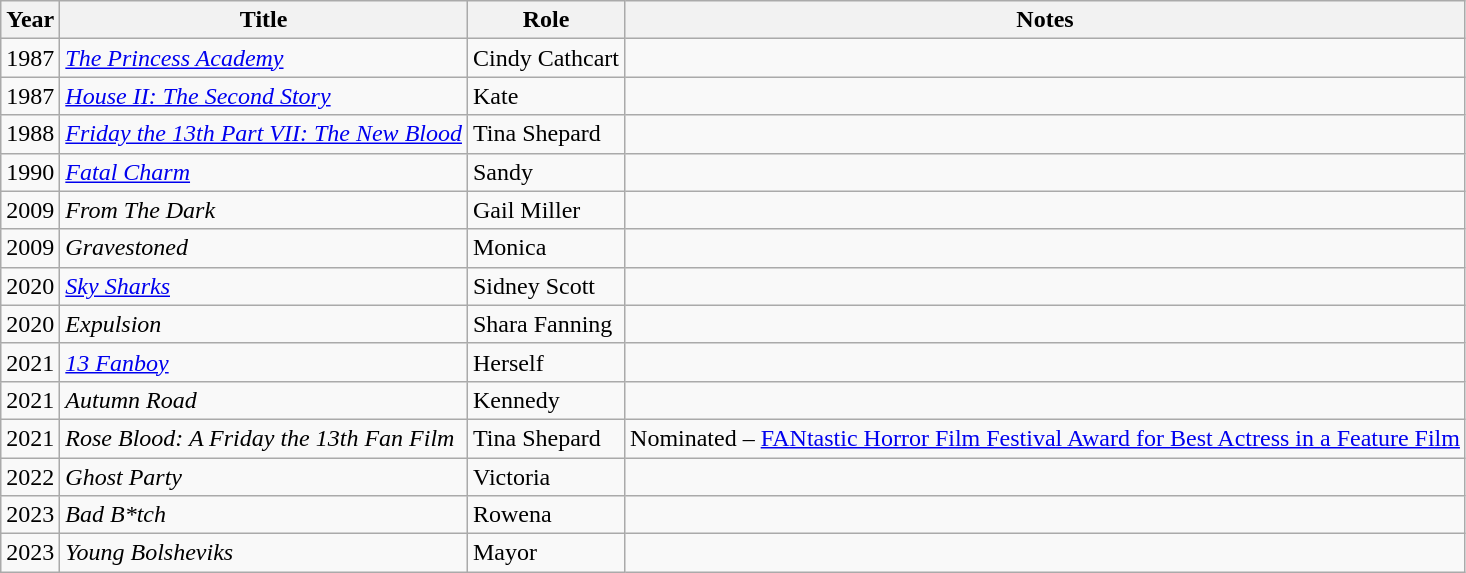<table class="wikitable sortable">
<tr>
<th>Year</th>
<th>Title</th>
<th>Role</th>
<th class="unsortable">Notes</th>
</tr>
<tr>
<td>1987</td>
<td><em><a href='#'>The Princess Academy</a></em></td>
<td>Cindy Cathcart</td>
<td></td>
</tr>
<tr>
<td>1987</td>
<td><em><a href='#'>House II: The Second Story</a></em></td>
<td>Kate</td>
<td></td>
</tr>
<tr>
<td>1988</td>
<td><em><a href='#'>Friday the 13th Part VII: The New Blood</a></em></td>
<td>Tina Shepard</td>
<td></td>
</tr>
<tr>
<td>1990</td>
<td><em><a href='#'>Fatal Charm</a></em></td>
<td>Sandy</td>
<td></td>
</tr>
<tr>
<td>2009</td>
<td><em>From The Dark</em></td>
<td>Gail Miller</td>
<td></td>
</tr>
<tr>
<td>2009</td>
<td><em>Gravestoned</em></td>
<td>Monica</td>
<td></td>
</tr>
<tr>
<td>2020</td>
<td><em><a href='#'>Sky Sharks</a></em></td>
<td>Sidney Scott</td>
<td></td>
</tr>
<tr>
<td>2020</td>
<td><em>Expulsion</em></td>
<td>Shara Fanning</td>
<td></td>
</tr>
<tr>
<td>2021</td>
<td><em><a href='#'>13 Fanboy</a></em></td>
<td>Herself</td>
<td></td>
</tr>
<tr>
<td>2021</td>
<td><em>Autumn Road</em></td>
<td>Kennedy</td>
<td></td>
</tr>
<tr>
<td>2021</td>
<td><em>Rose Blood: A Friday the 13th Fan Film</em></td>
<td>Tina Shepard</td>
<td>Nominated – <a href='#'>FANtastic Horror Film Festival Award for Best Actress in a Feature Film</a></td>
</tr>
<tr>
<td>2022</td>
<td><em>Ghost Party</em></td>
<td>Victoria</td>
<td></td>
</tr>
<tr>
<td>2023</td>
<td><em>Bad B*tch</em></td>
<td>Rowena</td>
<td></td>
</tr>
<tr>
<td>2023</td>
<td><em>Young Bolsheviks</em></td>
<td>Mayor</td>
<td></td>
</tr>
</table>
